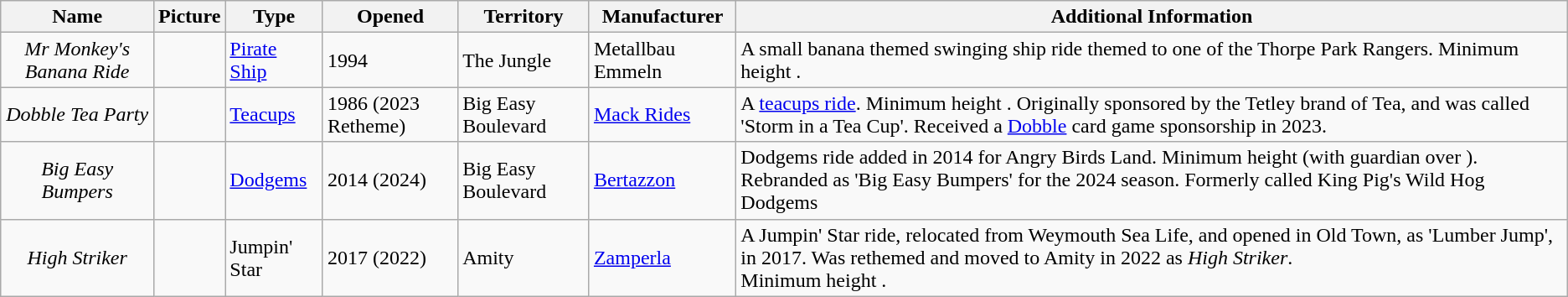<table class="wikitable sortable">
<tr>
<th>Name</th>
<th class="unsortable">Picture</th>
<th>Type</th>
<th>Opened</th>
<th>Territory</th>
<th>Manufacturer</th>
<th class="unsortable">Additional Information</th>
</tr>
<tr>
<td style="text-align: center;"><em>Mr Monkey's Banana Ride</em></td>
<td> </td>
<td><a href='#'>Pirate Ship</a></td>
<td>1994</td>
<td>The Jungle</td>
<td>Metallbau Emmeln</td>
<td>A small banana themed swinging ship ride themed to one of the Thorpe Park Rangers. Minimum height .</td>
</tr>
<tr>
<td style="text-align: center;"><em>Dobble Tea Party</em></td>
<td> </td>
<td><a href='#'>Teacups</a></td>
<td>1986 (2023 Retheme)</td>
<td>Big Easy Boulevard</td>
<td><a href='#'>Mack Rides</a></td>
<td>A <a href='#'>teacups ride</a>. Minimum height . Originally sponsored by the Tetley brand of Tea, and was called 'Storm in a Tea Cup'. Received a <a href='#'>Dobble</a> card game sponsorship in 2023.</td>
</tr>
<tr>
<td style="text-align: center;"><em>Big Easy Bumpers</em></td>
<td> </td>
<td><a href='#'>Dodgems</a></td>
<td>2014 (2024)</td>
<td>Big Easy Boulevard</td>
<td><a href='#'>Bertazzon</a></td>
<td>Dodgems ride added in 2014 for Angry Birds Land. Minimum height   (with guardian over ). Rebranded as 'Big Easy Bumpers' for the 2024 season. Formerly called King Pig's Wild Hog Dodgems</td>
</tr>
<tr>
<td style="text-align: center;"><em>High Striker</em></td>
<td> </td>
<td>Jumpin' Star</td>
<td>2017 (2022)</td>
<td>Amity</td>
<td><a href='#'>Zamperla</a></td>
<td>A Jumpin' Star ride, relocated from Weymouth Sea Life, and opened in Old Town, as 'Lumber Jump', in 2017. Was rethemed and moved to Amity in 2022 as <em>High Striker</em>.<br>Minimum height .</td>
</tr>
</table>
